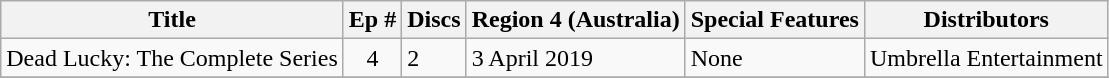<table class="wikitable">
<tr>
<th>Title</th>
<th>Ep #</th>
<th>Discs</th>
<th>Region 4 (Australia)</th>
<th>Special Features</th>
<th>Distributors</th>
</tr>
<tr>
<td>Dead Lucky: The Complete Series</td>
<td style="text-align:center;">4</td>
<td>2</td>
<td>3 April 2019</td>
<td>None</td>
<td>Umbrella Entertainment</td>
</tr>
<tr>
</tr>
</table>
